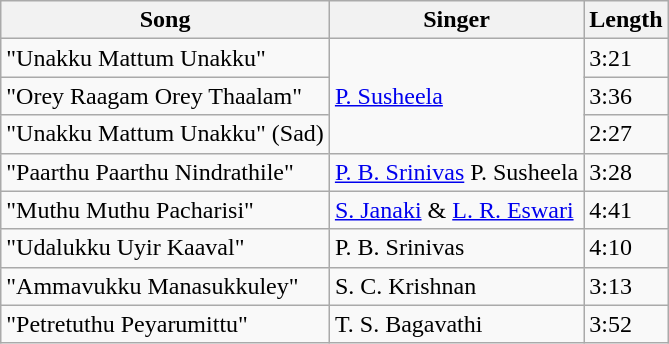<table class="wikitable">
<tr>
<th>Song</th>
<th>Singer</th>
<th>Length</th>
</tr>
<tr>
<td>"Unakku Mattum Unakku"</td>
<td rowspan=3><a href='#'>P. Susheela</a></td>
<td>3:21</td>
</tr>
<tr>
<td>"Orey Raagam Orey Thaalam"</td>
<td>3:36</td>
</tr>
<tr>
<td>"Unakku Mattum Unakku" (Sad)</td>
<td>2:27</td>
</tr>
<tr>
<td>"Paarthu Paarthu Nindrathile"</td>
<td><a href='#'>P. B. Srinivas</a> P. Susheela</td>
<td>3:28</td>
</tr>
<tr>
<td>"Muthu Muthu Pacharisi"</td>
<td><a href='#'>S. Janaki</a> & <a href='#'>L. R. Eswari</a></td>
<td>4:41</td>
</tr>
<tr>
<td>"Udalukku Uyir Kaaval"</td>
<td>P. B. Srinivas</td>
<td>4:10</td>
</tr>
<tr>
<td>"Ammavukku Manasukkuley"</td>
<td>S. C. Krishnan</td>
<td>3:13</td>
</tr>
<tr>
<td>"Petretuthu Peyarumittu"</td>
<td>T. S. Bagavathi</td>
<td>3:52</td>
</tr>
</table>
